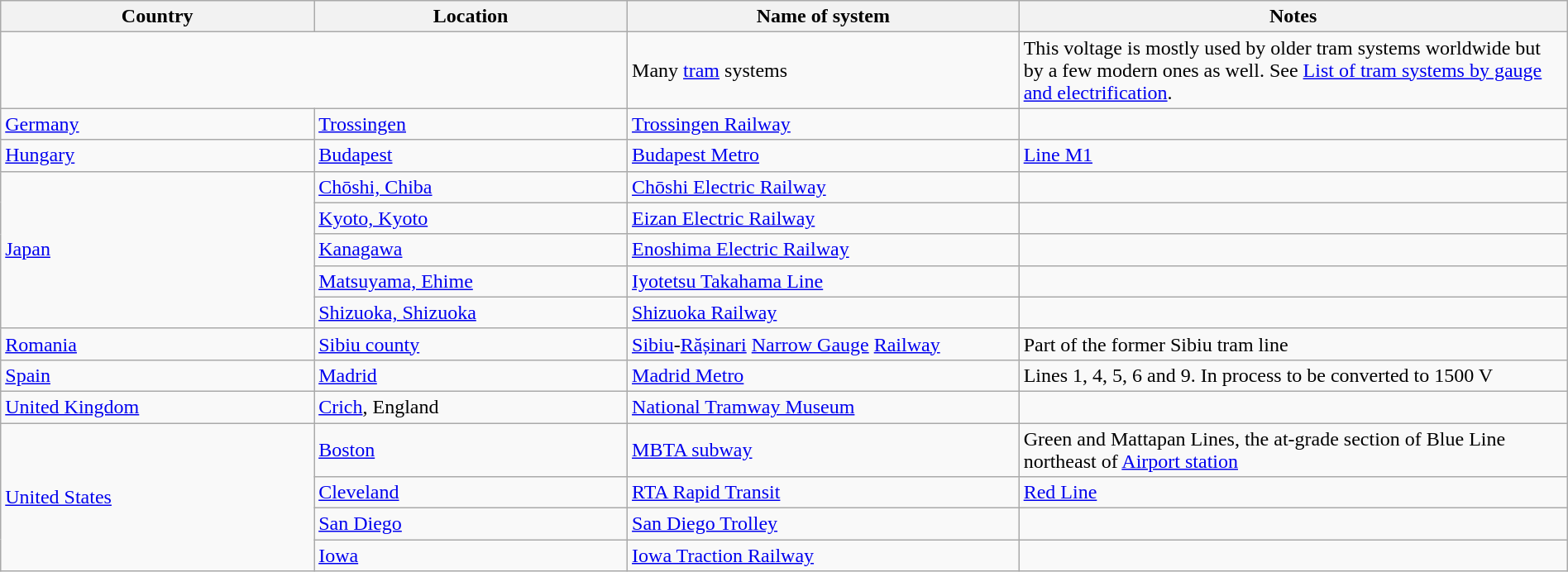<table class="wikitable" style="width:100%">
<tr>
<th style="width:20%">Country</th>
<th style="width:20%">Location</th>
<th style="width:25%">Name of system</th>
<th style="width:35%">Notes</th>
</tr>
<tr>
<td colspan="2"></td>
<td>Many <a href='#'>tram</a> systems</td>
<td>This voltage is mostly used by older tram systems worldwide but by a few modern ones as well. See <a href='#'>List of tram systems by gauge and electrification</a>.</td>
</tr>
<tr>
<td><a href='#'>Germany</a></td>
<td><a href='#'>Trossingen</a></td>
<td><a href='#'>Trossingen Railway</a></td>
<td></td>
</tr>
<tr>
<td><a href='#'>Hungary</a></td>
<td><a href='#'>Budapest</a></td>
<td><a href='#'>Budapest Metro</a></td>
<td><a href='#'>Line M1</a></td>
</tr>
<tr>
<td rowspan="5"><a href='#'>Japan</a></td>
<td><a href='#'>Chōshi, Chiba</a></td>
<td><a href='#'>Chōshi Electric Railway</a></td>
<td></td>
</tr>
<tr>
<td><a href='#'>Kyoto, Kyoto</a></td>
<td><a href='#'>Eizan Electric Railway</a></td>
<td></td>
</tr>
<tr>
<td><a href='#'>Kanagawa</a></td>
<td><a href='#'>Enoshima Electric Railway</a></td>
<td></td>
</tr>
<tr>
<td><a href='#'>Matsuyama, Ehime</a></td>
<td><a href='#'>Iyotetsu Takahama Line</a></td>
<td></td>
</tr>
<tr>
<td><a href='#'>Shizuoka, Shizuoka</a></td>
<td><a href='#'>Shizuoka Railway</a></td>
<td></td>
</tr>
<tr>
<td><a href='#'>Romania</a></td>
<td><a href='#'>Sibiu county</a></td>
<td><a href='#'>Sibiu</a>-<a href='#'>Rășinari</a> <a href='#'>Narrow Gauge</a> <a href='#'>Railway</a></td>
<td>Part of the former Sibiu tram line</td>
</tr>
<tr>
<td><a href='#'>Spain</a></td>
<td><a href='#'>Madrid</a></td>
<td><a href='#'>Madrid Metro</a></td>
<td>Lines 1, 4, 5, 6 and 9. In process to be converted to 1500 V</td>
</tr>
<tr>
<td><a href='#'>United Kingdom</a></td>
<td><a href='#'>Crich</a>, England</td>
<td><a href='#'>National Tramway Museum</a></td>
<td></td>
</tr>
<tr>
<td rowspan="4"><a href='#'>United States</a></td>
<td><a href='#'>Boston</a></td>
<td><a href='#'>MBTA subway</a></td>
<td>Green and Mattapan Lines, the at-grade section of Blue Line northeast of <a href='#'>Airport station</a></td>
</tr>
<tr>
<td><a href='#'>Cleveland</a></td>
<td><a href='#'>RTA Rapid Transit</a></td>
<td><a href='#'>Red Line</a></td>
</tr>
<tr>
<td><a href='#'>San Diego</a></td>
<td><a href='#'>San Diego Trolley</a></td>
<td></td>
</tr>
<tr>
<td><a href='#'>Iowa</a></td>
<td><a href='#'>Iowa Traction Railway</a></td>
</tr>
</table>
